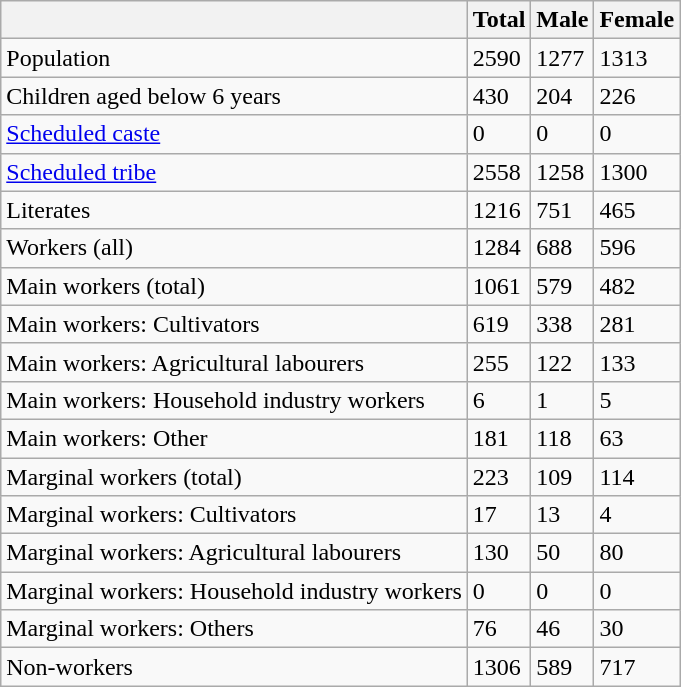<table class="wikitable sortable">
<tr>
<th></th>
<th>Total</th>
<th>Male</th>
<th>Female</th>
</tr>
<tr>
<td>Population</td>
<td>2590</td>
<td>1277</td>
<td>1313</td>
</tr>
<tr>
<td>Children aged below 6 years</td>
<td>430</td>
<td>204</td>
<td>226</td>
</tr>
<tr>
<td><a href='#'>Scheduled caste</a></td>
<td>0</td>
<td>0</td>
<td>0</td>
</tr>
<tr>
<td><a href='#'>Scheduled tribe</a></td>
<td>2558</td>
<td>1258</td>
<td>1300</td>
</tr>
<tr>
<td>Literates</td>
<td>1216</td>
<td>751</td>
<td>465</td>
</tr>
<tr>
<td>Workers (all)</td>
<td>1284</td>
<td>688</td>
<td>596</td>
</tr>
<tr>
<td>Main workers (total)</td>
<td>1061</td>
<td>579</td>
<td>482</td>
</tr>
<tr>
<td>Main workers: Cultivators</td>
<td>619</td>
<td>338</td>
<td>281</td>
</tr>
<tr>
<td>Main workers: Agricultural labourers</td>
<td>255</td>
<td>122</td>
<td>133</td>
</tr>
<tr>
<td>Main workers: Household industry workers</td>
<td>6</td>
<td>1</td>
<td>5</td>
</tr>
<tr>
<td>Main workers: Other</td>
<td>181</td>
<td>118</td>
<td>63</td>
</tr>
<tr>
<td>Marginal workers (total)</td>
<td>223</td>
<td>109</td>
<td>114</td>
</tr>
<tr>
<td>Marginal workers: Cultivators</td>
<td>17</td>
<td>13</td>
<td>4</td>
</tr>
<tr>
<td>Marginal workers: Agricultural labourers</td>
<td>130</td>
<td>50</td>
<td>80</td>
</tr>
<tr>
<td>Marginal workers: Household industry workers</td>
<td>0</td>
<td>0</td>
<td>0</td>
</tr>
<tr>
<td>Marginal workers: Others</td>
<td>76</td>
<td>46</td>
<td>30</td>
</tr>
<tr>
<td>Non-workers</td>
<td>1306</td>
<td>589</td>
<td>717</td>
</tr>
</table>
